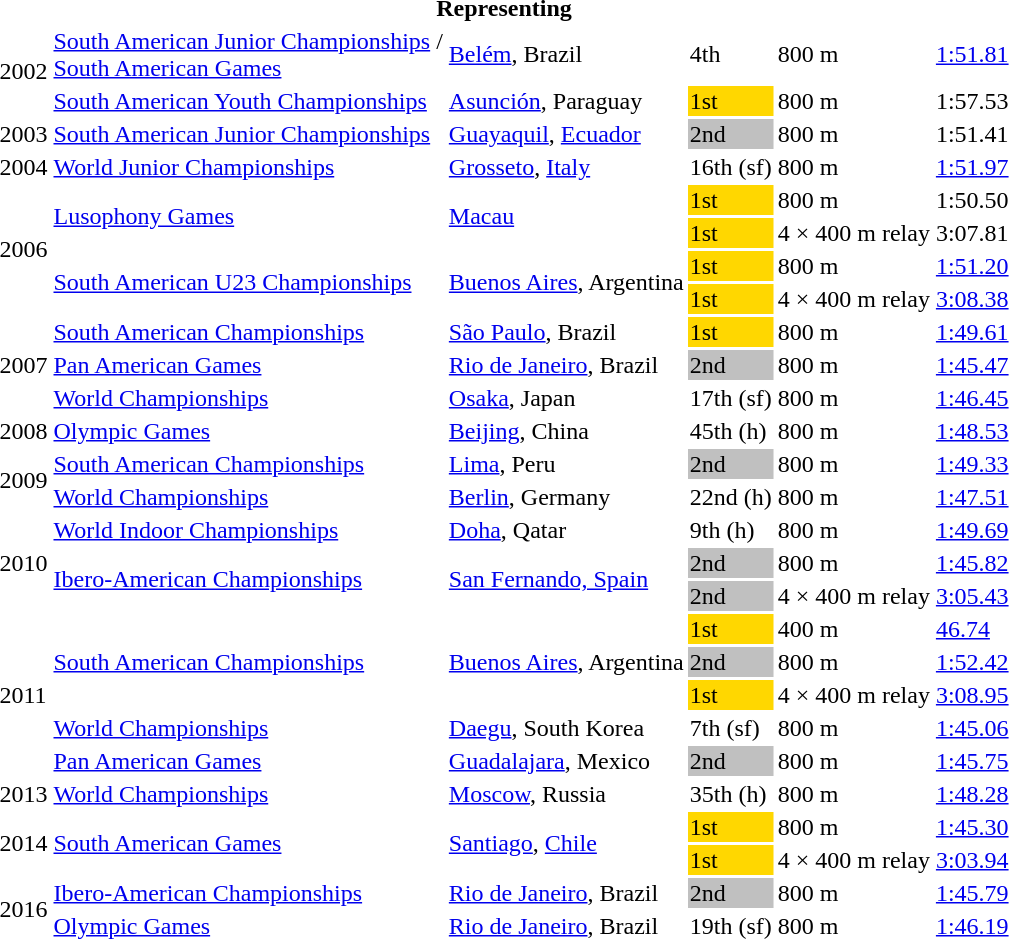<table>
<tr>
<th colspan="6">Representing </th>
</tr>
<tr>
<td rowspan=2>2002</td>
<td><a href='#'>South American Junior Championships</a> /<br> <a href='#'>South American Games</a></td>
<td><a href='#'>Belém</a>, Brazil</td>
<td>4th</td>
<td>800 m</td>
<td><a href='#'>1:51.81</a></td>
</tr>
<tr>
<td><a href='#'>South American Youth Championships</a></td>
<td><a href='#'>Asunción</a>, Paraguay</td>
<td bgcolor="gold">1st</td>
<td>800 m</td>
<td>1:57.53</td>
</tr>
<tr>
<td>2003</td>
<td><a href='#'>South American Junior Championships</a></td>
<td><a href='#'>Guayaquil</a>, <a href='#'>Ecuador</a></td>
<td bgcolor="silver">2nd</td>
<td>800 m</td>
<td>1:51.41</td>
</tr>
<tr>
<td>2004</td>
<td><a href='#'>World Junior Championships</a></td>
<td><a href='#'>Grosseto</a>, <a href='#'>Italy</a></td>
<td>16th (sf)</td>
<td>800 m</td>
<td><a href='#'>1:51.97</a></td>
</tr>
<tr>
<td rowspan=4>2006</td>
<td rowspan=2><a href='#'>Lusophony Games</a></td>
<td rowspan=2><a href='#'>Macau</a></td>
<td bgcolor="gold">1st</td>
<td>800 m</td>
<td>1:50.50</td>
</tr>
<tr>
<td bgcolor="gold">1st</td>
<td>4 × 400 m relay</td>
<td>3:07.81</td>
</tr>
<tr>
<td rowspan=2><a href='#'>South American U23 Championships</a></td>
<td rowspan=2><a href='#'>Buenos Aires</a>, Argentina</td>
<td bgcolor="gold">1st</td>
<td>800 m</td>
<td><a href='#'>1:51.20</a></td>
</tr>
<tr>
<td bgcolor="gold">1st</td>
<td>4 × 400 m relay</td>
<td><a href='#'>3:08.38</a></td>
</tr>
<tr>
<td rowspan=3>2007</td>
<td><a href='#'>South American Championships</a></td>
<td><a href='#'>São Paulo</a>, Brazil</td>
<td bgcolor="gold">1st</td>
<td>800 m</td>
<td><a href='#'>1:49.61</a></td>
</tr>
<tr>
<td><a href='#'>Pan American Games</a></td>
<td><a href='#'>Rio de Janeiro</a>, Brazil</td>
<td bgcolor="silver">2nd</td>
<td>800 m</td>
<td><a href='#'>1:45.47</a></td>
</tr>
<tr>
<td><a href='#'>World Championships</a></td>
<td><a href='#'>Osaka</a>, Japan</td>
<td>17th (sf)</td>
<td>800 m</td>
<td><a href='#'>1:46.45</a></td>
</tr>
<tr>
<td>2008</td>
<td><a href='#'>Olympic Games</a></td>
<td><a href='#'>Beijing</a>, China</td>
<td>45th (h)</td>
<td>800 m</td>
<td><a href='#'>1:48.53</a></td>
</tr>
<tr>
<td rowspan=2>2009</td>
<td><a href='#'>South American Championships</a></td>
<td><a href='#'>Lima</a>, Peru</td>
<td bgcolor="silver">2nd</td>
<td>800 m</td>
<td><a href='#'>1:49.33</a></td>
</tr>
<tr>
<td><a href='#'>World Championships</a></td>
<td><a href='#'>Berlin</a>, Germany</td>
<td>22nd (h)</td>
<td>800 m</td>
<td><a href='#'>1:47.51</a></td>
</tr>
<tr>
<td rowspan=3>2010</td>
<td><a href='#'>World Indoor Championships</a></td>
<td><a href='#'>Doha</a>, Qatar</td>
<td>9th (h)</td>
<td>800 m</td>
<td><a href='#'>1:49.69</a></td>
</tr>
<tr>
<td rowspan=2><a href='#'>Ibero-American Championships</a></td>
<td rowspan=2><a href='#'>San Fernando, Spain</a></td>
<td bgcolor="silver">2nd</td>
<td>800 m</td>
<td><a href='#'>1:45.82</a></td>
</tr>
<tr>
<td bgcolor="silver">2nd</td>
<td>4 × 400 m relay</td>
<td><a href='#'>3:05.43</a></td>
</tr>
<tr>
<td rowspan=5>2011</td>
<td rowspan=3><a href='#'>South American Championships</a></td>
<td rowspan=3><a href='#'>Buenos Aires</a>, Argentina</td>
<td bgcolor="gold">1st</td>
<td>400 m</td>
<td><a href='#'>46.74</a></td>
</tr>
<tr>
<td bgcolor="silver">2nd</td>
<td>800 m</td>
<td><a href='#'>1:52.42</a></td>
</tr>
<tr>
<td bgcolor="gold">1st</td>
<td>4 × 400 m relay</td>
<td><a href='#'>3:08.95</a></td>
</tr>
<tr>
<td><a href='#'>World Championships</a></td>
<td><a href='#'>Daegu</a>, South Korea</td>
<td>7th (sf)</td>
<td>800 m</td>
<td><a href='#'>1:45.06</a></td>
</tr>
<tr>
<td><a href='#'>Pan American Games</a></td>
<td><a href='#'>Guadalajara</a>, Mexico</td>
<td bgcolor="silver">2nd</td>
<td>800 m</td>
<td><a href='#'>1:45.75</a></td>
</tr>
<tr>
<td>2013</td>
<td><a href='#'>World Championships</a></td>
<td><a href='#'>Moscow</a>, Russia</td>
<td>35th (h)</td>
<td>800 m</td>
<td><a href='#'>1:48.28</a></td>
</tr>
<tr>
<td rowspan=2>2014</td>
<td rowspan=2><a href='#'>South American Games</a></td>
<td rowspan=2><a href='#'>Santiago</a>, <a href='#'>Chile</a></td>
<td bgcolor=gold>1st</td>
<td>800 m</td>
<td><a href='#'>1:45.30</a></td>
</tr>
<tr>
<td bgcolor=gold>1st</td>
<td>4 × 400 m relay</td>
<td><a href='#'>3:03.94</a></td>
</tr>
<tr>
<td rowspan=2>2016</td>
<td><a href='#'>Ibero-American Championships</a></td>
<td><a href='#'>Rio de Janeiro</a>, Brazil</td>
<td bgcolor=silver>2nd</td>
<td>800 m</td>
<td><a href='#'>1:45.79</a></td>
</tr>
<tr>
<td><a href='#'>Olympic Games</a></td>
<td><a href='#'>Rio de Janeiro</a>, Brazil</td>
<td>19th (sf)</td>
<td>800 m</td>
<td><a href='#'>1:46.19</a></td>
</tr>
</table>
